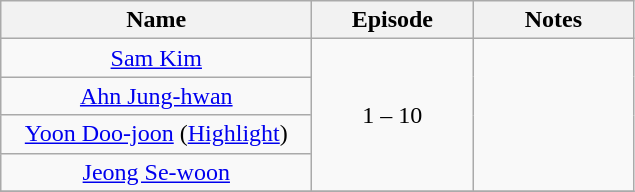<table class=wikitable style=text-align:center>
<tr>
<th style=width:200px>Name</th>
<th style=width:100px>Episode</th>
<th style=width:100px>Notes</th>
</tr>
<tr>
<td><a href='#'>Sam Kim</a></td>
<td rowspan=4>1 – 10</td>
<td rowspan=4></td>
</tr>
<tr>
<td><a href='#'>Ahn Jung-hwan</a></td>
</tr>
<tr>
<td><a href='#'>Yoon Doo-joon</a> (<a href='#'>Highlight</a>)</td>
</tr>
<tr>
<td><a href='#'>Jeong Se-woon</a></td>
</tr>
<tr>
</tr>
</table>
